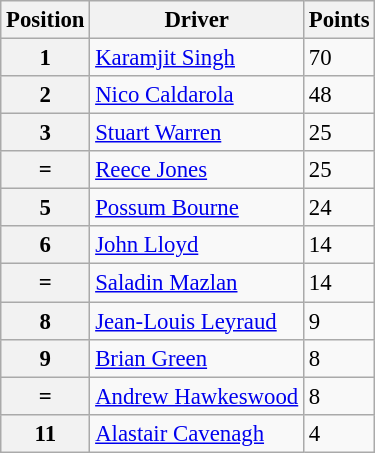<table class="wikitable" style="font-size: 95%;">
<tr>
<th>Position</th>
<th>Driver</th>
<th>Points</th>
</tr>
<tr>
<th>1</th>
<td> <a href='#'>Karamjit Singh</a></td>
<td>70</td>
</tr>
<tr>
<th>2</th>
<td> <a href='#'>Nico Caldarola</a></td>
<td>48</td>
</tr>
<tr>
<th>3</th>
<td> <a href='#'>Stuart Warren</a></td>
<td>25</td>
</tr>
<tr>
<th>=</th>
<td> <a href='#'>Reece Jones</a></td>
<td>25</td>
</tr>
<tr>
<th>5</th>
<td> <a href='#'>Possum Bourne</a></td>
<td>24</td>
</tr>
<tr>
<th>6</th>
<td> <a href='#'>John Lloyd</a></td>
<td>14</td>
</tr>
<tr>
<th>=</th>
<td> <a href='#'>Saladin Mazlan</a></td>
<td>14</td>
</tr>
<tr>
<th>8</th>
<td> <a href='#'>Jean-Louis Leyraud</a></td>
<td>9</td>
</tr>
<tr>
<th>9</th>
<td> <a href='#'>Brian Green</a></td>
<td>8</td>
</tr>
<tr>
<th>=</th>
<td> <a href='#'>Andrew Hawkeswood</a></td>
<td>8</td>
</tr>
<tr>
<th>11</th>
<td> <a href='#'>Alastair Cavenagh</a></td>
<td>4</td>
</tr>
</table>
